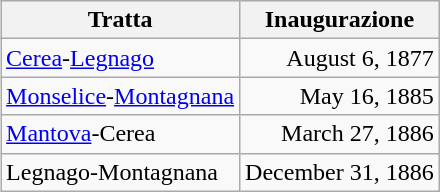<table class="wikitable" style="float:right">
<tr style="background:#efefef;">
<th>Tratta</th>
<th>Inaugurazione</th>
</tr>
<tr>
<td align="left"><a href='#'>Cerea</a>-<a href='#'>Legnago</a></td>
<td align="right">August 6, 1877</td>
</tr>
<tr>
<td align="left"><a href='#'>Monselice</a>-<a href='#'>Montagnana</a></td>
<td align="right">May 16, 1885</td>
</tr>
<tr>
<td align="left"><a href='#'>Mantova</a>-Cerea</td>
<td align="right">March 27, 1886</td>
</tr>
<tr>
<td align="left">Legnago-Montagnana</td>
<td align="right">December 31, 1886</td>
</tr>
</table>
